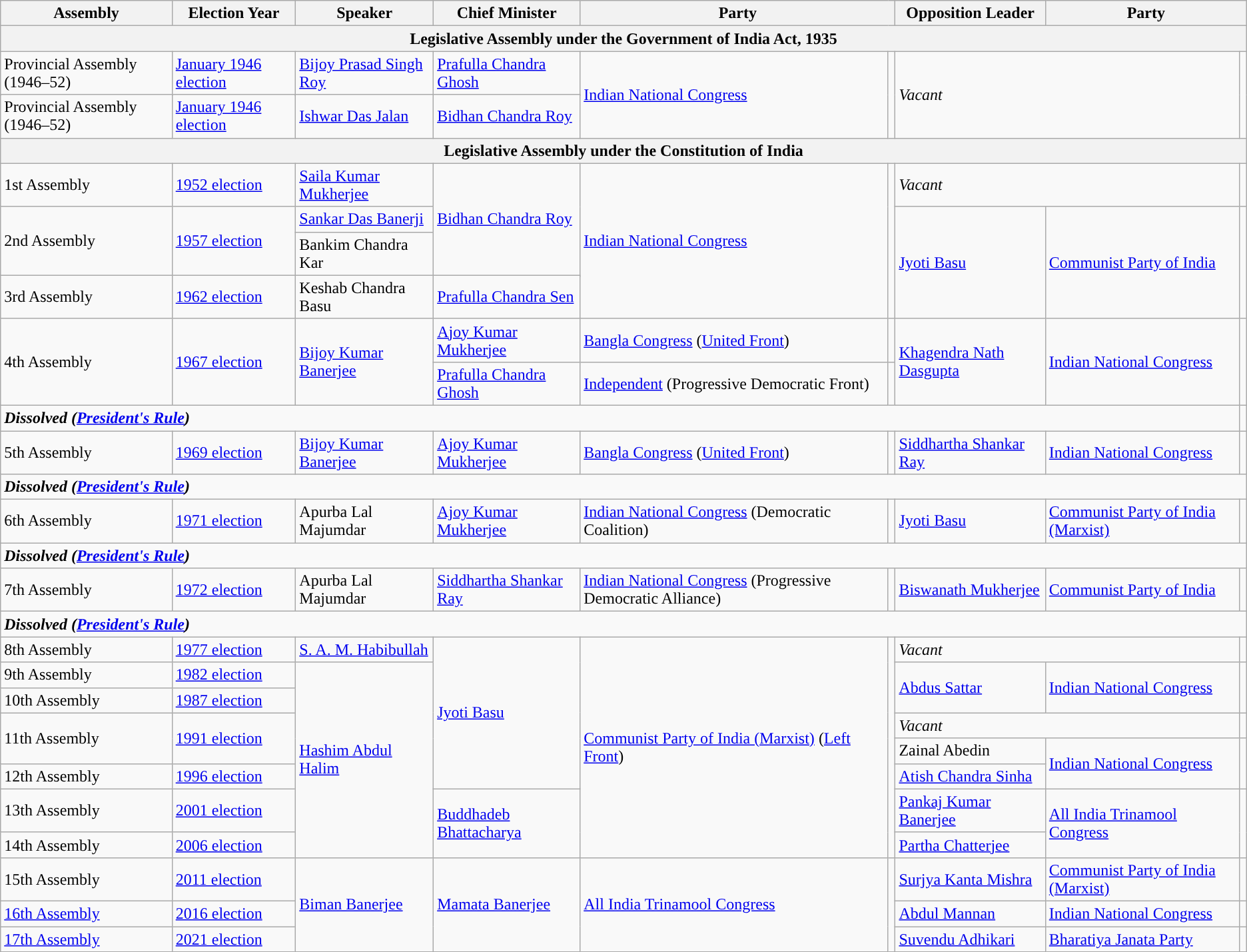<table class="wikitable">
<tr>
<th>Assembly</th>
<th>Election Year</th>
<th>Speaker</th>
<th>Chief Minister</th>
<th colspan="2">Party</th>
<th>Opposition Leader</th>
<th colspan="2">Party</th>
</tr>
<tr>
<th colspan="9">Legislative Assembly under the Government of India Act, 1935</th>
</tr>
<tr>
<td rowspan="3">Provincial Assembly<br>(1946–52)</td>
<td rowspan="3"><a href='#'>January 1946 election</a></td>
<td><a href='#'>Bijoy Prasad Singh Roy</a></td>
<td rowspan="2"><a href='#'>Prafulla Chandra Ghosh</a></td>
<td rowspan="4"><a href='#'>Indian National Congress</a></td>
<td rowspan="4" style="background-color: "></td>
<td colspan="2" rowspan="4"><em>Vacant</em></td>
<td rowspan="4"></td>
</tr>
<tr>
<td rowspan="3"><a href='#'>Ishwar Das Jalan</a></td>
</tr>
<tr>
<td rowspan="2"><a href='#'>Bidhan Chandra Roy</a></td>
</tr>
<tr>
<td>Provincial Assembly (1946–52)</td>
<td><a href='#'>January 1946 election</a></td>
</tr>
<tr>
<th colspan="9">Legislative Assembly under the Constitution of India</th>
</tr>
<tr>
<td>1st Assembly</td>
<td><a href='#'>1952 election</a></td>
<td><a href='#'>Saila Kumar Mukherjee</a></td>
<td rowspan="4"><a href='#'>Bidhan Chandra Roy</a></td>
<td rowspan="5"><a href='#'>Indian National Congress</a></td>
<td rowspan="5" style="background-color: "></td>
<td colspan="2"><em>Vacant</em></td>
<td></td>
</tr>
<tr>
<td rowspan="2">2nd Assembly</td>
<td rowspan="2"><a href='#'>1957 election</a></td>
<td><a href='#'>Sankar Das Banerji</a></td>
<td rowspan="4"><a href='#'>Jyoti Basu</a></td>
<td rowspan="4"><a href='#'>Communist Party of India</a></td>
<td rowspan="4" style="background-color: "></td>
</tr>
<tr>
<td>Bankim Chandra Kar</td>
</tr>
<tr>
<td rowspan="2">3rd Assembly</td>
<td rowspan="2"><a href='#'>1962 election</a></td>
<td rowspan="2">Keshab Chandra Basu</td>
</tr>
<tr>
<td><a href='#'>Prafulla Chandra Sen</a></td>
</tr>
<tr>
<td rowspan="2">4th Assembly</td>
<td rowspan="2"><a href='#'>1967 election</a></td>
<td rowspan="2"><a href='#'>Bijoy Kumar Banerjee</a></td>
<td><a href='#'>Ajoy Kumar Mukherjee</a></td>
<td><a href='#'>Bangla Congress</a> (<a href='#'>United Front</a>)</td>
<td style="background-color: "></td>
<td rowspan="2"><a href='#'>Khagendra Nath Dasgupta</a></td>
<td rowspan="2"><a href='#'>Indian National Congress</a></td>
<td rowspan="2" style="background-color: "></td>
</tr>
<tr>
<td><a href='#'>Prafulla Chandra Ghosh</a></td>
<td><a href='#'>Independent</a> (Progressive Democratic Front)</td>
<td style="background-color: "></td>
</tr>
<tr>
<td colspan="8"><strong><em>Dissolved (<a href='#'>President's Rule</a>)</em></strong></td>
<td></td>
</tr>
<tr>
<td>5th Assembly</td>
<td><a href='#'>1969 election</a></td>
<td><a href='#'>Bijoy Kumar Banerjee</a></td>
<td><a href='#'>Ajoy Kumar Mukherjee</a></td>
<td><a href='#'>Bangla Congress</a> (<a href='#'>United Front</a>)</td>
<td style="background-color: "></td>
<td><a href='#'>Siddhartha Shankar Ray</a></td>
<td><a href='#'>Indian National Congress</a></td>
<td style="background-color: "></td>
</tr>
<tr>
<td colspan="9"><strong><em>Dissolved (<a href='#'>President's Rule</a>)</em></strong></td>
</tr>
<tr>
<td>6th Assembly</td>
<td><a href='#'>1971 election</a></td>
<td>Apurba Lal Majumdar</td>
<td><a href='#'>Ajoy Kumar Mukherjee</a></td>
<td><a href='#'>Indian National Congress</a> (Democratic Coalition)</td>
<td style="background-color: "></td>
<td><a href='#'>Jyoti Basu</a></td>
<td><a href='#'>Communist Party of India (Marxist)</a></td>
<td style="background-color: "></td>
</tr>
<tr>
<td colspan="9"><strong><em>Dissolved (<a href='#'>President's Rule</a>)</em></strong></td>
</tr>
<tr>
<td>7th Assembly</td>
<td><a href='#'>1972 election</a></td>
<td>Apurba Lal Majumdar</td>
<td><a href='#'>Siddhartha Shankar Ray</a></td>
<td><a href='#'>Indian National Congress</a> (Progressive Democratic Alliance)</td>
<td style="background-color: "></td>
<td><a href='#'>Biswanath Mukherjee</a></td>
<td><a href='#'>Communist Party of India</a></td>
<td style="background-color: "></td>
</tr>
<tr>
<td colspan="9"><strong><em>Dissolved (<a href='#'>President's Rule</a>)</em></strong></td>
</tr>
<tr>
<td>8th Assembly</td>
<td><a href='#'>1977 election</a></td>
<td><a href='#'>S. A. M. Habibullah</a></td>
<td rowspan="6"><a href='#'>Jyoti Basu</a></td>
<td rowspan="8"><a href='#'>Communist Party of India (Marxist)</a>  (<a href='#'>Left Front</a>)</td>
<td rowspan="8" style="background-color: "></td>
<td colspan="2"><em>Vacant</em></td>
<td></td>
</tr>
<tr>
<td>9th Assembly</td>
<td><a href='#'>1982 election</a></td>
<td rowspan="7"><a href='#'>Hashim Abdul Halim</a></td>
<td rowspan="2"><a href='#'>Abdus Sattar</a></td>
<td rowspan="2"><a href='#'>Indian National Congress</a></td>
<td rowspan="2" style="background-color: "></td>
</tr>
<tr>
<td>10th Assembly</td>
<td><a href='#'>1987 election</a></td>
</tr>
<tr>
<td rowspan="2">11th Assembly</td>
<td rowspan="2"><a href='#'>1991 election</a></td>
<td colspan="2"><em>Vacant</em></td>
<td></td>
</tr>
<tr>
<td>Zainal Abedin</td>
<td rowspan="2"><a href='#'>Indian National Congress</a></td>
<td rowspan="2" style="background-color: "></td>
</tr>
<tr>
<td>12th Assembly</td>
<td><a href='#'>1996 election</a></td>
<td><a href='#'>Atish Chandra Sinha</a></td>
</tr>
<tr>
<td>13th Assembly</td>
<td><a href='#'>2001 election</a></td>
<td rowspan="2"><a href='#'>Buddhadeb Bhattacharya</a></td>
<td><a href='#'>Pankaj Kumar Banerjee</a></td>
<td rowspan="2"><a href='#'>All India Trinamool Congress</a></td>
<td rowspan="2" style="background-color: "></td>
</tr>
<tr>
<td>14th Assembly</td>
<td><a href='#'>2006 election</a></td>
<td><a href='#'>Partha Chatterjee</a></td>
</tr>
<tr>
<td>15th Assembly</td>
<td><a href='#'>2011 election</a></td>
<td rowspan="3"><a href='#'>Biman Banerjee</a></td>
<td rowspan="3"><a href='#'>Mamata Banerjee</a></td>
<td rowspan="3"><a href='#'>All India Trinamool Congress</a></td>
<td rowspan="3" style="background-color: "></td>
<td><a href='#'>Surjya Kanta Mishra</a></td>
<td><a href='#'>Communist Party of India (Marxist)</a></td>
<td></td>
</tr>
<tr>
<td><a href='#'>16th Assembly</a></td>
<td><a href='#'>2016 election</a></td>
<td><a href='#'>Abdul Mannan</a></td>
<td><a href='#'>Indian National Congress</a></td>
<td></td>
</tr>
<tr>
<td><a href='#'>17th Assembly</a></td>
<td><a href='#'>2021 election</a></td>
<td><a href='#'>Suvendu Adhikari</a></td>
<td><a href='#'>Bharatiya Janata Party</a></td>
<td></td>
</tr>
</table>
